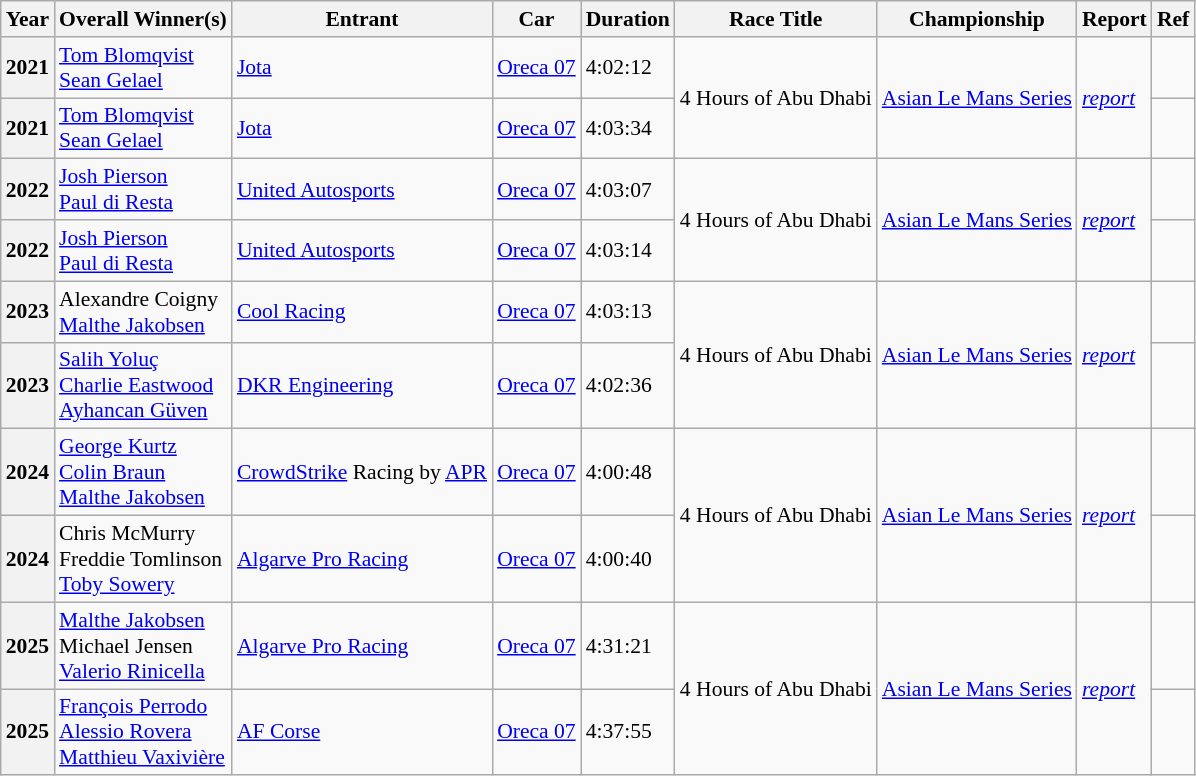<table class="wikitable" style="font-size: 90%;">
<tr>
<th>Year</th>
<th>Overall Winner(s)</th>
<th>Entrant</th>
<th>Car</th>
<th>Duration</th>
<th>Race Title</th>
<th>Championship</th>
<th>Report</th>
<th>Ref</th>
</tr>
<tr>
<th>2021<br></th>
<td> <a href='#'>Tom Blomqvist</a><br> <a href='#'>Sean Gelael</a></td>
<td> <a href='#'>Jota</a></td>
<td><a href='#'>Oreca 07</a></td>
<td>4:02:12</td>
<td rowspan="2">4 Hours of Abu Dhabi</td>
<td rowspan="2"><a href='#'>Asian Le Mans Series</a></td>
<td rowspan="2"><em><a href='#'>report</a></em></td>
<td></td>
</tr>
<tr>
<th>2021<br></th>
<td> <a href='#'>Tom Blomqvist</a><br> <a href='#'>Sean Gelael</a></td>
<td> <a href='#'>Jota</a></td>
<td><a href='#'>Oreca 07</a></td>
<td>4:03:34</td>
<td></td>
</tr>
<tr>
<th>2022<br></th>
<td> <a href='#'>Josh Pierson</a><br> <a href='#'>Paul di Resta</a></td>
<td> <a href='#'>United Autosports</a></td>
<td><a href='#'>Oreca 07</a></td>
<td>4:03:07</td>
<td rowspan="2">4 Hours of Abu Dhabi</td>
<td rowspan="2"><a href='#'>Asian Le Mans Series</a></td>
<td rowspan="2"><em><a href='#'>report</a></em></td>
<td></td>
</tr>
<tr>
<th>2022<br></th>
<td> <a href='#'>Josh Pierson</a><br> <a href='#'>Paul di Resta</a></td>
<td> <a href='#'>United Autosports</a></td>
<td><a href='#'>Oreca 07</a></td>
<td>4:03:14</td>
<td></td>
</tr>
<tr>
<th>2023<br></th>
<td> Alexandre Coigny<br> <a href='#'>Malthe Jakobsen</a></td>
<td> <a href='#'>Cool Racing</a></td>
<td><a href='#'>Oreca 07</a></td>
<td>4:03:13</td>
<td rowspan="2">4 Hours of Abu Dhabi</td>
<td rowspan="2"><a href='#'>Asian Le Mans Series</a></td>
<td rowspan="2"><em><a href='#'>report</a></em></td>
<td></td>
</tr>
<tr>
<th>2023<br></th>
<td> <a href='#'>Salih Yoluç</a><br> <a href='#'>Charlie Eastwood</a><br> <a href='#'>Ayhancan Güven</a></td>
<td> <a href='#'>DKR Engineering</a></td>
<td><a href='#'>Oreca 07</a></td>
<td>4:02:36</td>
<td></td>
</tr>
<tr>
<th>2024<br></th>
<td> <a href='#'>George Kurtz</a><br> <a href='#'>Colin Braun</a><br> <a href='#'>Malthe Jakobsen</a></td>
<td> <a href='#'>CrowdStrike</a> Racing by <a href='#'>APR</a></td>
<td><a href='#'>Oreca 07</a></td>
<td>4:00:48</td>
<td rowspan="2">4 Hours of Abu Dhabi</td>
<td rowspan="2"><a href='#'>Asian Le Mans Series</a></td>
<td rowspan="2"><em><a href='#'>report</a></em></td>
<td></td>
</tr>
<tr>
<th>2024<br></th>
<td> Chris McMurry<br> Freddie Tomlinson<br> <a href='#'>Toby Sowery</a></td>
<td> <a href='#'>Algarve Pro Racing</a></td>
<td><a href='#'>Oreca 07</a></td>
<td>4:00:40</td>
<td></td>
</tr>
<tr>
<th>2025<br></th>
<td> <a href='#'>Malthe Jakobsen</a><br> Michael Jensen<br> <a href='#'>Valerio Rinicella</a></td>
<td> <a href='#'>Algarve Pro Racing</a></td>
<td><a href='#'>Oreca 07</a></td>
<td>4:31:21</td>
<td rowspan="2">4 Hours of Abu Dhabi</td>
<td rowspan="2"><a href='#'>Asian Le Mans Series</a></td>
<td rowspan="2"><em><a href='#'>report</a></em></td>
<td></td>
</tr>
<tr>
<th>2025<br></th>
<td> <a href='#'>François Perrodo</a><br> <a href='#'>Alessio Rovera</a><br> <a href='#'>Matthieu Vaxivière</a></td>
<td> <a href='#'>AF Corse</a></td>
<td><a href='#'>Oreca 07</a></td>
<td>4:37:55</td>
<td></td>
</tr>
</table>
